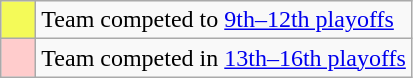<table class="wikitable">
<tr>
<td style="background: #F4FA58;">    </td>
<td>Team competed to <a href='#'>9th–12th playoffs</a></td>
</tr>
<tr>
<td style="background: #ffcccc;">    </td>
<td>Team competed in <a href='#'>13th–16th playoffs</a></td>
</tr>
</table>
